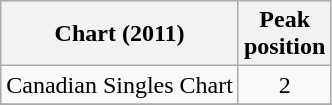<table class="wikitable">
<tr>
<th>Chart (2011)</th>
<th>Peak<br>position</th>
</tr>
<tr>
<td>Canadian Singles Chart</td>
<td align="center">2</td>
</tr>
<tr>
</tr>
</table>
